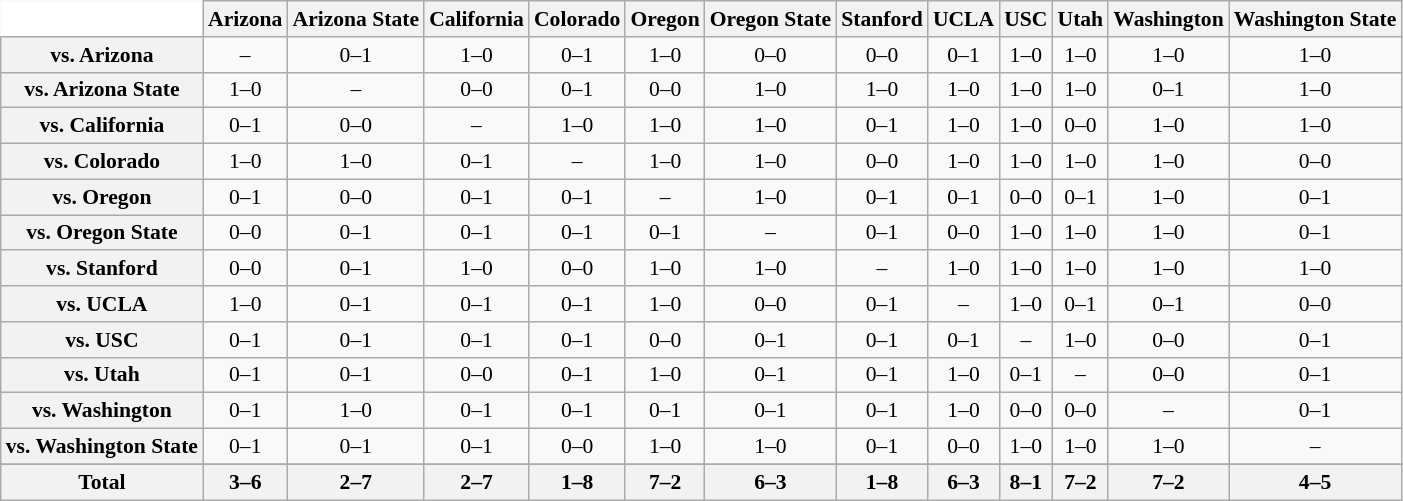<table class="wikitable" style="white-space:nowrap;font-size:90%;">
<tr>
<th colspan=1 style="background:white; border-top-style:hidden; border-left-style:hidden;"   width=110> </th>
<th style=>Arizona</th>
<th style=>Arizona State</th>
<th style=>California</th>
<th style=>Colorado</th>
<th style=>Oregon</th>
<th style=>Oregon State</th>
<th style=>Stanford</th>
<th style=>UCLA</th>
<th style=>USC</th>
<th style=>Utah</th>
<th style=>Washington</th>
<th style=>Washington State</th>
</tr>
<tr style="text-align:center;">
<th>vs. Arizona</th>
<td>–</td>
<td>0–1</td>
<td>1–0</td>
<td>0–1</td>
<td>1–0</td>
<td>0–0</td>
<td>0–0</td>
<td>0–1</td>
<td>1–0</td>
<td>1–0</td>
<td>1–0</td>
<td>1–0</td>
</tr>
<tr style="text-align:center;">
<th>vs. Arizona State</th>
<td>1–0</td>
<td>–</td>
<td>0–0</td>
<td>0–1</td>
<td>0–0</td>
<td>1–0</td>
<td>1–0</td>
<td>1–0</td>
<td>1–0</td>
<td>1–0</td>
<td>0–1</td>
<td>1–0</td>
</tr>
<tr style="text-align:center;">
<th>vs. California</th>
<td>0–1</td>
<td>0–0</td>
<td>–</td>
<td>1–0</td>
<td>1–0</td>
<td>1–0</td>
<td>0–1</td>
<td>1–0</td>
<td>1–0</td>
<td>0–0</td>
<td>1–0</td>
<td>1–0</td>
</tr>
<tr style="text-align:center;">
<th>vs. Colorado</th>
<td>1–0</td>
<td>1–0</td>
<td>0–1</td>
<td>–</td>
<td>1–0</td>
<td>1–0</td>
<td>0–0</td>
<td>1–0</td>
<td>1–0</td>
<td>1–0</td>
<td>1–0</td>
<td>0–0</td>
</tr>
<tr style="text-align:center;">
<th>vs. Oregon</th>
<td>0–1</td>
<td>0–0</td>
<td>0–1</td>
<td>0–1</td>
<td>–</td>
<td>1–0</td>
<td>0–1</td>
<td>0–1</td>
<td>0–0</td>
<td>0–1</td>
<td>1–0</td>
<td>0–1</td>
</tr>
<tr style="text-align:center;">
<th>vs. Oregon State</th>
<td>0–0</td>
<td>0–1</td>
<td>0–1</td>
<td>0–1</td>
<td>0–1</td>
<td>–</td>
<td>0–1</td>
<td>0–0</td>
<td>1–0</td>
<td>1–0</td>
<td>1–0</td>
<td>0–1</td>
</tr>
<tr style="text-align:center;">
<th>vs. Stanford</th>
<td>0–0</td>
<td>0–1</td>
<td>1–0</td>
<td>0–0</td>
<td>1–0</td>
<td>1–0</td>
<td>–</td>
<td>1–0</td>
<td>1–0</td>
<td>1–0</td>
<td>1–0</td>
<td>1–0</td>
</tr>
<tr style="text-align:center;">
<th>vs. UCLA</th>
<td>1–0</td>
<td>0–1</td>
<td>0–1</td>
<td>0–1</td>
<td>1–0</td>
<td>0–0</td>
<td>0–1</td>
<td>–</td>
<td>1–0</td>
<td>0–1</td>
<td>0–1</td>
<td>0–0</td>
</tr>
<tr style="text-align:center;">
<th>vs. USC</th>
<td>0–1</td>
<td>0–1</td>
<td>0–1</td>
<td>0–1</td>
<td>0–0</td>
<td>0–1</td>
<td>0–1</td>
<td>0–1</td>
<td>–</td>
<td>1–0</td>
<td>0–0</td>
<td>0–1</td>
</tr>
<tr style="text-align:center;">
<th>vs. Utah</th>
<td>0–1</td>
<td>0–1</td>
<td>0–0</td>
<td>0–1</td>
<td>1–0</td>
<td>0–1</td>
<td>0–1</td>
<td>1–0</td>
<td>0–1</td>
<td>–</td>
<td>0–0</td>
<td>0–1</td>
</tr>
<tr style="text-align:center;">
<th>vs. Washington</th>
<td>0–1</td>
<td>1–0</td>
<td>0–1</td>
<td>0–1</td>
<td>0–1</td>
<td>0–1</td>
<td>0–1</td>
<td>1–0</td>
<td>0–0</td>
<td>0–0</td>
<td>–</td>
<td>0–1</td>
</tr>
<tr style="text-align:center;">
<th>vs. Washington State</th>
<td>0–1</td>
<td>0–1</td>
<td>0–1</td>
<td>0–0</td>
<td>1–0</td>
<td>1–0</td>
<td>0–1</td>
<td>0–0</td>
<td>1–0</td>
<td>1–0</td>
<td>1–0</td>
<td>–</td>
</tr>
<tr style="text-align:center;">
</tr>
<tr style="text-align:center;">
<th>Total</th>
<th>3–6</th>
<th>2–7</th>
<th>2–7</th>
<th>1–8</th>
<th>7–2</th>
<th>6–3</th>
<th>1–8</th>
<th>6–3</th>
<th>8–1</th>
<th>7–2</th>
<th>7–2</th>
<th>4–5</th>
</tr>
</table>
